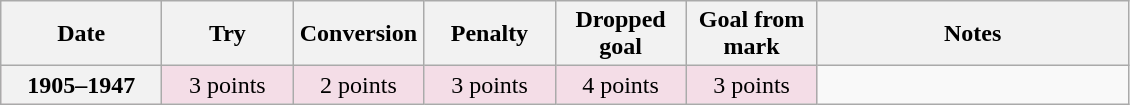<table class="wikitable">
<tr>
<th scope="col" style="width:100px;">Date</th>
<th scope="col" style="width:80px;">Try</th>
<th scope="col" style="width:80px;">Conversion</th>
<th scope="col" style="width:80px;">Penalty</th>
<th scope="col" style="width:80px;">Dropped goal</th>
<th scope="col" style="width:80px;">Goal from mark</th>
<th scope="col" style="width:200px;">Notes<br></th>
</tr>
<tr style="text-align:center;background:#F4DDE7;">
<th>1905–1947</th>
<td>3 points</td>
<td>2 points</td>
<td>3 points</td>
<td>4 points</td>
<td>3 points<br></td>
</tr>
</table>
